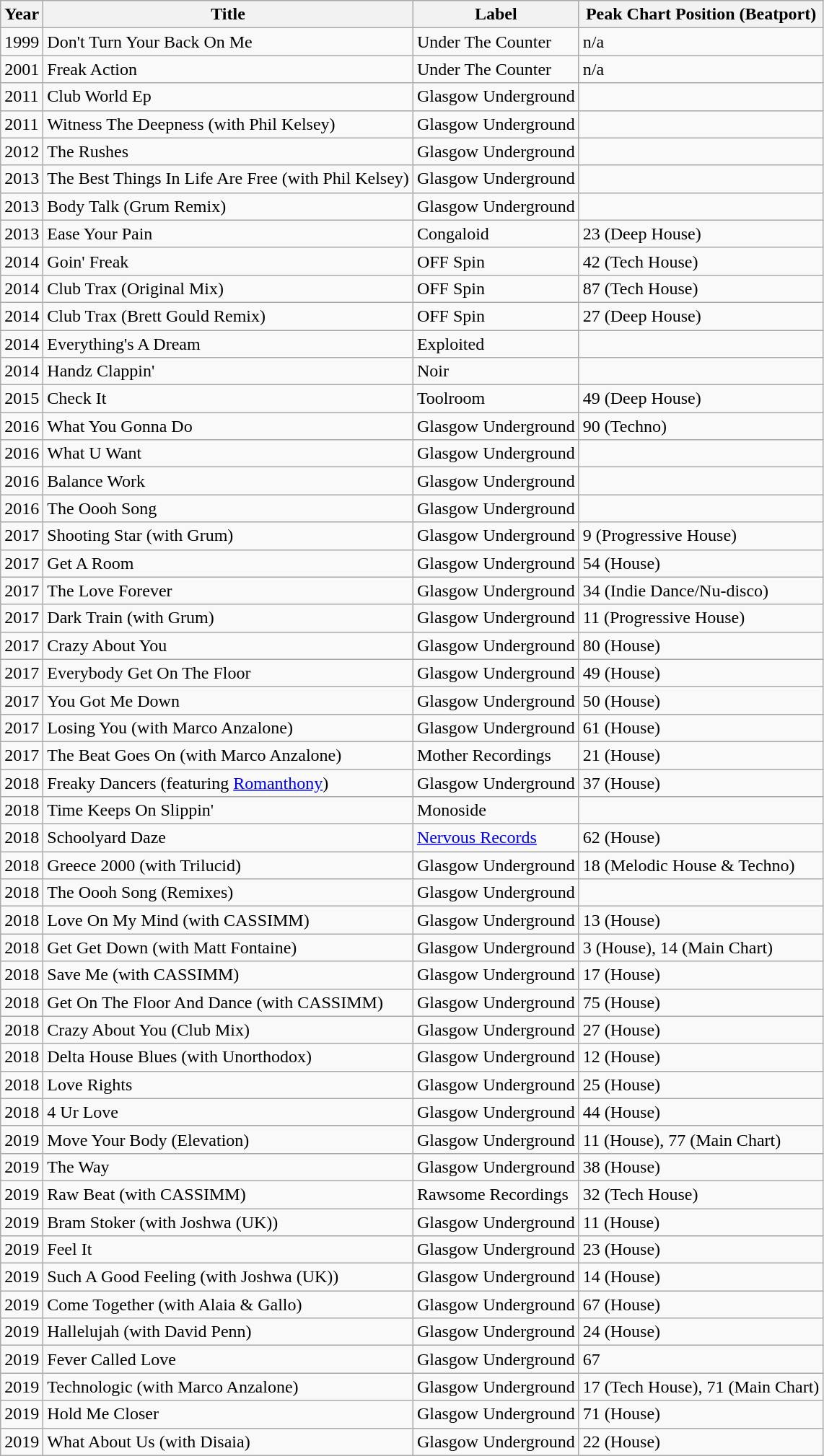<table class="wikitable sortable">
<tr>
<th>Year</th>
<th>Title</th>
<th>Label</th>
<th>Peak Chart Position (Beatport)</th>
</tr>
<tr>
<td>1999</td>
<td>Don't Turn Your Back On Me</td>
<td>Under The Counter</td>
<td>n/a</td>
</tr>
<tr>
<td>2001</td>
<td>Freak Action</td>
<td>Under The Counter</td>
<td>n/a</td>
</tr>
<tr>
<td>2011</td>
<td>Club World Ep</td>
<td>Glasgow Underground</td>
<td></td>
</tr>
<tr>
<td>2011</td>
<td>Witness The Deepness (with Phil Kelsey)</td>
<td>Glasgow Underground</td>
<td></td>
</tr>
<tr>
<td>2012</td>
<td>The Rushes</td>
<td>Glasgow Underground</td>
<td></td>
</tr>
<tr>
<td>2013</td>
<td>The Best Things In Life Are Free (with Phil Kelsey)</td>
<td>Glasgow Underground</td>
<td></td>
</tr>
<tr>
<td>2013</td>
<td>Body Talk (Grum Remix)</td>
<td>Glasgow Underground</td>
<td></td>
</tr>
<tr>
<td>2013</td>
<td>Ease Your Pain</td>
<td>Congaloid</td>
<td>23 (Deep House)</td>
</tr>
<tr>
<td>2014</td>
<td>Goin' Freak</td>
<td>OFF Spin</td>
<td>42 (Tech House)</td>
</tr>
<tr>
<td>2014</td>
<td>Club Trax (Original Mix)</td>
<td>OFF Spin</td>
<td>87 (Tech House)</td>
</tr>
<tr>
<td>2014</td>
<td>Club Trax (Brett Gould Remix)</td>
<td>OFF Spin</td>
<td>27 (Deep House)</td>
</tr>
<tr>
<td>2014</td>
<td>Everything's A Dream</td>
<td>Exploited</td>
<td></td>
</tr>
<tr>
<td>2014</td>
<td>Handz Clappin'</td>
<td>Noir</td>
<td></td>
</tr>
<tr>
<td>2015</td>
<td>Check It</td>
<td>Toolroom</td>
<td>49 (Deep House)</td>
</tr>
<tr>
<td>2016</td>
<td>What You Gonna Do</td>
<td>Glasgow Underground</td>
<td>90 (Techno)</td>
</tr>
<tr>
<td>2016</td>
<td>What U Want</td>
<td>Glasgow Underground</td>
<td></td>
</tr>
<tr>
<td>2016</td>
<td>Balance Work</td>
<td>Glasgow Underground</td>
<td></td>
</tr>
<tr>
<td>2016</td>
<td>The Oooh Song</td>
<td>Glasgow Underground</td>
<td></td>
</tr>
<tr>
<td>2017</td>
<td>Shooting Star (with Grum)</td>
<td>Glasgow Underground</td>
<td>9 (Progressive House)</td>
</tr>
<tr>
<td>2017</td>
<td>Get A Room</td>
<td>Glasgow Underground</td>
<td>54 (House)</td>
</tr>
<tr>
<td>2017</td>
<td>The Love Forever</td>
<td>Glasgow Underground</td>
<td>34 (Indie Dance/Nu-disco)</td>
</tr>
<tr>
<td>2017</td>
<td>Dark Train (with Grum)</td>
<td>Glasgow Underground</td>
<td>11 (Progressive House)</td>
</tr>
<tr>
<td>2017</td>
<td>Crazy About You</td>
<td>Glasgow Underground</td>
<td>80 (House)</td>
</tr>
<tr>
<td>2017</td>
<td>Everybody Get On The Floor</td>
<td>Glasgow Underground</td>
<td>49 (House)</td>
</tr>
<tr>
<td>2017</td>
<td>You Got Me Down</td>
<td>Glasgow Underground</td>
<td>50 (House)</td>
</tr>
<tr>
<td>2017</td>
<td>Losing You (with Marco Anzalone)</td>
<td>Glasgow Underground</td>
<td>61 (House)</td>
</tr>
<tr>
<td>2017</td>
<td>The Beat Goes On (with Marco Anzalone)</td>
<td>Mother Recordings</td>
<td>21 (House)</td>
</tr>
<tr>
<td>2018</td>
<td>Freaky Dancers (featuring <a href='#'>Romanthony</a>)</td>
<td>Glasgow Underground</td>
<td>37 (House)</td>
</tr>
<tr>
<td>2018</td>
<td>Time Keeps On Slippin'</td>
<td>Monoside</td>
<td></td>
</tr>
<tr>
<td>2018</td>
<td>Schoolyard Daze</td>
<td><a href='#'>Nervous Records</a></td>
<td>62 (House)</td>
</tr>
<tr>
<td>2018</td>
<td>Greece 2000 (with Trilucid)</td>
<td>Glasgow Underground</td>
<td>18 (Melodic House & Techno)</td>
</tr>
<tr>
<td>2018</td>
<td>The Oooh Song (Remixes)</td>
<td>Glasgow Underground</td>
<td></td>
</tr>
<tr>
<td>2018</td>
<td>Love On My Mind (with CASSIMM)</td>
<td>Glasgow Underground</td>
<td>13 (House)</td>
</tr>
<tr>
<td>2018</td>
<td>Get Get Down (with Matt Fontaine)</td>
<td>Glasgow Underground</td>
<td>3 (House), 14 (Main Chart)</td>
</tr>
<tr>
<td>2018</td>
<td>Save Me (with CASSIMM)</td>
<td>Glasgow Underground</td>
<td>17 (House)</td>
</tr>
<tr>
<td>2018</td>
<td>Get On The Floor And Dance (with CASSIMM)</td>
<td>Glasgow Underground</td>
<td>75 (House)</td>
</tr>
<tr>
<td>2018</td>
<td>Crazy About You (Club Mix)</td>
<td>Glasgow Underground</td>
<td>27 (House)</td>
</tr>
<tr>
<td>2018</td>
<td>Delta House Blues (with Unorthodox)</td>
<td>Glasgow Underground</td>
<td>12 (House)</td>
</tr>
<tr>
<td>2018</td>
<td>Love Rights</td>
<td>Glasgow Underground</td>
<td>25 (House)</td>
</tr>
<tr>
<td>2018</td>
<td>4 Ur Love</td>
<td>Glasgow Underground</td>
<td>44 (House)</td>
</tr>
<tr>
<td>2019</td>
<td>Move Your Body (Elevation)</td>
<td>Glasgow Underground</td>
<td>11 (House), 77 (Main Chart)</td>
</tr>
<tr>
<td>2019</td>
<td>The Way</td>
<td>Glasgow Underground</td>
<td>38 (House)</td>
</tr>
<tr>
<td>2019</td>
<td>Raw Beat (with CASSIMM)</td>
<td>Rawsome Recordings</td>
<td>32 (Tech House)</td>
</tr>
<tr>
<td>2019</td>
<td>Bram Stoker (with Joshwa (UK))</td>
<td>Glasgow Underground</td>
<td>11 (House)</td>
</tr>
<tr>
<td>2019</td>
<td>Feel It</td>
<td>Glasgow Underground</td>
<td>23 (House)</td>
</tr>
<tr>
<td>2019</td>
<td>Such A Good Feeling (with Joshwa (UK))</td>
<td>Glasgow Underground</td>
<td>14 (House)</td>
</tr>
<tr>
<td>2019</td>
<td>Come Together (with Alaia & Gallo)</td>
<td>Glasgow Underground</td>
<td>67 (House)</td>
</tr>
<tr>
<td>2019</td>
<td>Hallelujah (with David Penn)</td>
<td>Glasgow Underground</td>
<td>24 (House)</td>
</tr>
<tr>
<td>2019</td>
<td>Fever Called Love</td>
<td>Glasgow Underground</td>
<td>67</td>
</tr>
<tr>
<td>2019</td>
<td>Technologic (with Marco Anzalone)</td>
<td>Glasgow Underground</td>
<td>17 (Tech House), 71 (Main Chart)</td>
</tr>
<tr>
<td>2019</td>
<td>Hold Me Closer</td>
<td>Glasgow Underground</td>
<td>71 (House)</td>
</tr>
<tr>
<td>2019</td>
<td>What About Us (with Disaia)</td>
<td>Glasgow Underground</td>
<td>22 (House)</td>
</tr>
</table>
